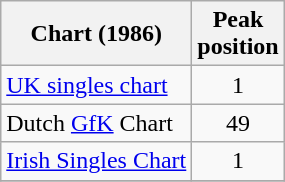<table class=wikitable>
<tr>
<th>Chart (1986)</th>
<th>Peak<br>position</th>
</tr>
<tr>
<td><a href='#'>UK singles chart</a></td>
<td align="center">1</td>
</tr>
<tr>
<td>Dutch <a href='#'>GfK</a> Chart</td>
<td align="center">49</td>
</tr>
<tr>
<td><a href='#'>Irish Singles Chart</a></td>
<td align="center">1</td>
</tr>
<tr>
</tr>
</table>
